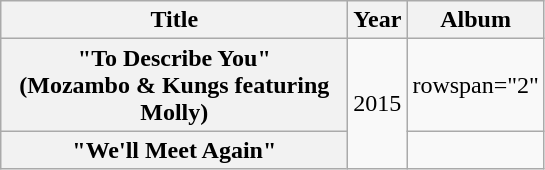<table class="wikitable plainrowheaders" style="text-align:center;">
<tr>
<th scope="col" style="width:14em;">Title</th>
<th scope="col" style="width:1em;">Year</th>
<th scope="col">Album</th>
</tr>
<tr>
<th scope="row">"To Describe You"<br><span>(Mozambo & Kungs featuring Molly)</span></th>
<td rowspan="2">2015</td>
<td>rowspan="2" </td>
</tr>
<tr>
<th scope="row">"We'll Meet Again"</th>
</tr>
</table>
